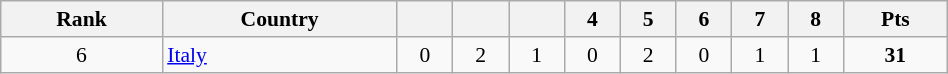<table class="wikitable" style="width:50%; font-size:90%; text-align:center;">
<tr>
<th>Rank</th>
<th>Country</th>
<th></th>
<th></th>
<th></th>
<th>4</th>
<th>5</th>
<th>6</th>
<th>7</th>
<th>8</th>
<th>Pts</th>
</tr>
<tr>
<td>6</td>
<td align=left> <a href='#'>Italy</a></td>
<td>0</td>
<td>2</td>
<td>1</td>
<td>0</td>
<td>2</td>
<td>0</td>
<td>1</td>
<td>1</td>
<td><strong>31</strong></td>
</tr>
</table>
